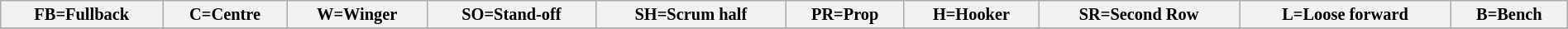<table class="wikitable" style="font-size:85%;" width="100%">
<tr>
<th>FB=Fullback</th>
<th>C=Centre</th>
<th>W=Winger</th>
<th>SO=Stand-off</th>
<th>SH=Scrum half</th>
<th>PR=Prop</th>
<th>H=Hooker</th>
<th>SR=Second Row</th>
<th>L=Loose forward</th>
<th>B=Bench</th>
</tr>
<tr>
</tr>
</table>
